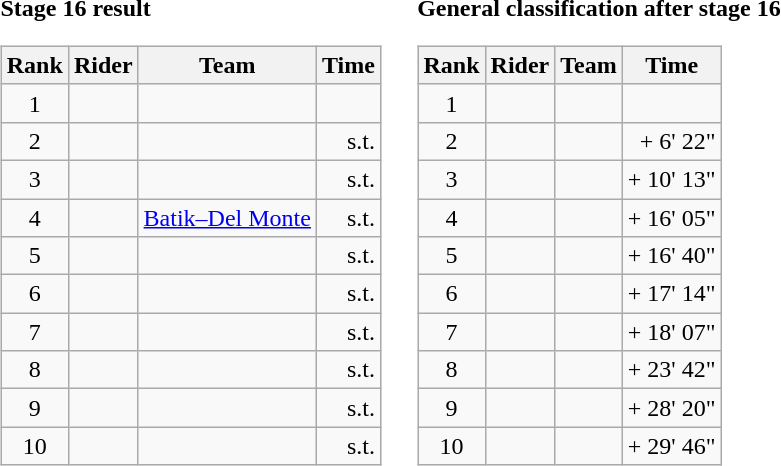<table>
<tr>
<td><strong>Stage 16 result</strong><br><table class="wikitable">
<tr>
<th scope="col">Rank</th>
<th scope="col">Rider</th>
<th scope="col">Team</th>
<th scope="col">Time</th>
</tr>
<tr>
<td style="text-align:center;">1</td>
<td></td>
<td></td>
<td style="text-align:right;"></td>
</tr>
<tr>
<td style="text-align:center;">2</td>
<td></td>
<td></td>
<td style="text-align:right;">s.t.</td>
</tr>
<tr>
<td style="text-align:center;">3</td>
<td></td>
<td></td>
<td style="text-align:right;">s.t.</td>
</tr>
<tr>
<td style="text-align:center;">4</td>
<td></td>
<td><a href='#'>Batik–Del Monte</a></td>
<td style="text-align:right;">s.t.</td>
</tr>
<tr>
<td style="text-align:center;">5</td>
<td></td>
<td></td>
<td style="text-align:right;">s.t.</td>
</tr>
<tr>
<td style="text-align:center;">6</td>
<td></td>
<td></td>
<td style="text-align:right;">s.t.</td>
</tr>
<tr>
<td style="text-align:center;">7</td>
<td></td>
<td></td>
<td style="text-align:right;">s.t.</td>
</tr>
<tr>
<td style="text-align:center;">8</td>
<td></td>
<td></td>
<td style="text-align:right;">s.t.</td>
</tr>
<tr>
<td style="text-align:center;">9</td>
<td></td>
<td></td>
<td style="text-align:right;">s.t.</td>
</tr>
<tr>
<td style="text-align:center;">10</td>
<td></td>
<td></td>
<td style="text-align:right;">s.t.</td>
</tr>
</table>
</td>
<td></td>
<td><strong>General classification after stage 16</strong><br><table class="wikitable">
<tr>
<th scope="col">Rank</th>
<th scope="col">Rider</th>
<th scope="col">Team</th>
<th scope="col">Time</th>
</tr>
<tr>
<td style="text-align:center;">1</td>
<td> </td>
<td></td>
<td style="text-align:right;"></td>
</tr>
<tr>
<td style="text-align:center;">2</td>
<td></td>
<td></td>
<td style="text-align:right;">+ 6' 22"</td>
</tr>
<tr>
<td style="text-align:center;">3</td>
<td></td>
<td></td>
<td style="text-align:right;">+ 10' 13"</td>
</tr>
<tr>
<td style="text-align:center;">4</td>
<td></td>
<td></td>
<td style="text-align:right;">+ 16' 05"</td>
</tr>
<tr>
<td style="text-align:center;">5</td>
<td></td>
<td></td>
<td style="text-align:right;">+ 16' 40"</td>
</tr>
<tr>
<td style="text-align:center;">6</td>
<td></td>
<td></td>
<td style="text-align:right;">+ 17' 14"</td>
</tr>
<tr>
<td style="text-align:center;">7</td>
<td></td>
<td></td>
<td style="text-align:right;">+ 18' 07"</td>
</tr>
<tr>
<td style="text-align:center;">8</td>
<td></td>
<td></td>
<td style="text-align:right;">+ 23' 42"</td>
</tr>
<tr>
<td style="text-align:center;">9</td>
<td></td>
<td></td>
<td style="text-align:right;">+ 28' 20"</td>
</tr>
<tr>
<td style="text-align:center;">10</td>
<td></td>
<td></td>
<td style="text-align:right;">+ 29' 46"</td>
</tr>
</table>
</td>
</tr>
</table>
